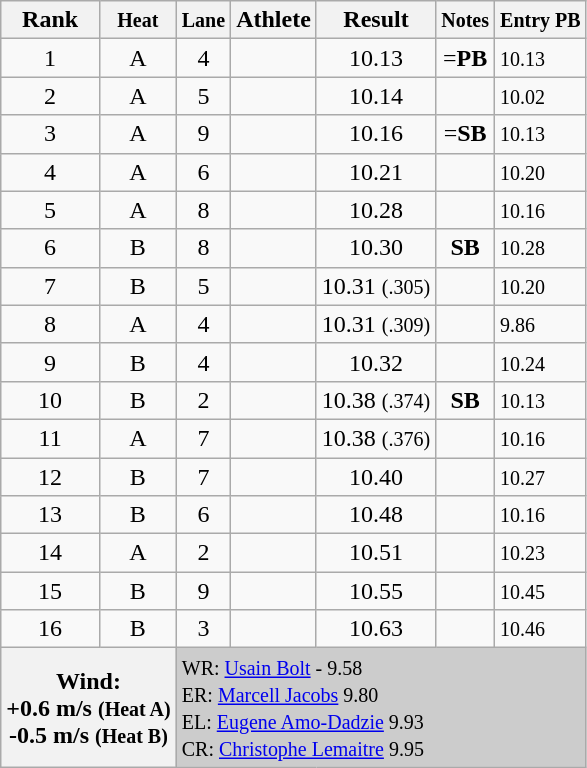<table class="wikitable sortable" style="text-align:left;">
<tr>
<th>Rank</th>
<th><small>Heat</small></th>
<th><small>Lane</small></th>
<th>Athlete</th>
<th>Result</th>
<th><small>Notes</small></th>
<th><small>Entry PB</small></th>
</tr>
<tr>
<td align=center>1</td>
<td align=center>A</td>
<td align=center>4</td>
<td></td>
<td align=center>10.13</td>
<td align=center>=<strong>PB</strong></td>
<td><small>10.13</small></td>
</tr>
<tr>
<td align=center>2</td>
<td align=center>A</td>
<td align=center>5</td>
<td></td>
<td align=center>10.14</td>
<td align=center></td>
<td><small>10.02</small></td>
</tr>
<tr>
<td align=center>3</td>
<td align=center>A</td>
<td align=center>9</td>
<td></td>
<td align=center>10.16</td>
<td align=center>=<strong>SB</strong></td>
<td><small>10.13</small></td>
</tr>
<tr>
<td align=center>4</td>
<td align=center>A</td>
<td align=center>6</td>
<td></td>
<td align=center>10.21</td>
<td></td>
<td><small>10.20</small></td>
</tr>
<tr>
<td align=center>5</td>
<td align=center>A</td>
<td align=center>8</td>
<td></td>
<td align=center>10.28</td>
<td></td>
<td><small>10.16</small></td>
</tr>
<tr>
<td align=center>6</td>
<td align=center>B</td>
<td align=center>8</td>
<td></td>
<td align=center>10.30</td>
<td align=center><strong>SB</strong></td>
<td><small>10.28</small></td>
</tr>
<tr>
<td align=center>7</td>
<td align=center>B</td>
<td align=center>5</td>
<td></td>
<td align=center>10.31 <small>(.305)</small></td>
<td></td>
<td><small>10.20</small></td>
</tr>
<tr>
<td align=center>8</td>
<td align=center>A</td>
<td align=center>4</td>
<td></td>
<td align=center>10.31 <small>(.309)</small></td>
<td></td>
<td><small>9.86</small></td>
</tr>
<tr>
<td align=center>9</td>
<td align=center>B</td>
<td align=center>4</td>
<td></td>
<td align=center>10.32</td>
<td></td>
<td><small>10.24</small></td>
</tr>
<tr>
<td align=center>10</td>
<td align=center>B</td>
<td align=center>2</td>
<td></td>
<td align=center>10.38 <small>(.374)</small></td>
<td align=center><strong>SB</strong></td>
<td><small>10.13</small></td>
</tr>
<tr>
<td align=center>11</td>
<td align=center>A</td>
<td align=center>7</td>
<td></td>
<td align=center>10.38 <small>(.376)</small></td>
<td></td>
<td><small>10.16</small></td>
</tr>
<tr>
<td align=center>12</td>
<td align=center>B</td>
<td align=center>7</td>
<td></td>
<td align=center>10.40</td>
<td></td>
<td><small>10.27</small></td>
</tr>
<tr>
<td align=center>13</td>
<td align=center>B</td>
<td align=center>6</td>
<td></td>
<td align=center>10.48</td>
<td></td>
<td><small>10.16</small></td>
</tr>
<tr>
<td align=center>14</td>
<td align=center>A</td>
<td align=center>2</td>
<td></td>
<td align=center>10.51</td>
<td></td>
<td><small>10.23</small></td>
</tr>
<tr>
<td align=center>15</td>
<td align=center>B</td>
<td align=center>9</td>
<td></td>
<td align=center>10.55</td>
<td></td>
<td><small>10.45</small></td>
</tr>
<tr>
<td align=center>16</td>
<td align=center>B</td>
<td align=center>3</td>
<td></td>
<td align=center>10.63</td>
<td></td>
<td><small>10.46</small></td>
</tr>
<tr>
<th colspan="2">Wind:<br>+0.6 m/s <small>(Heat A)</small><br>-0.5 m/s <small>(Heat B)</small></th>
<td colspan="5" bgcolor="#cccccc"><small>WR:   <a href='#'>Usain Bolt</a> - 9.58<br>ER:  <a href='#'>Marcell Jacobs</a>  9.80<br></small><small>EL:   <a href='#'>Eugene Amo-Dadzie</a> 9.93<br>CR:  <a href='#'>Christophe Lemaitre</a> 9.95</small></td>
</tr>
</table>
